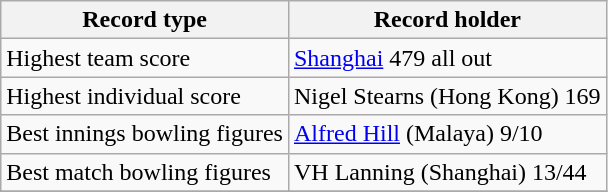<table class="wikitable">
<tr>
<th>Record type</th>
<th>Record holder</th>
</tr>
<tr>
<td>Highest team score</td>
<td><a href='#'>Shanghai</a> 479 all out</td>
</tr>
<tr>
<td>Highest individual score</td>
<td>Nigel Stearns (Hong Kong) 169</td>
</tr>
<tr>
<td>Best innings bowling figures</td>
<td><a href='#'>Alfred Hill</a> (Malaya) 9/10</td>
</tr>
<tr>
<td>Best match bowling figures</td>
<td>VH Lanning (Shanghai) 13/44</td>
</tr>
<tr>
</tr>
</table>
